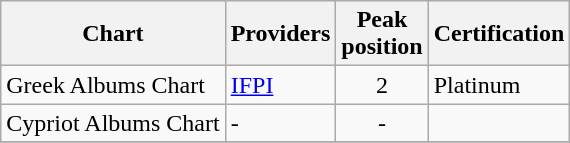<table class="wikitable">
<tr style="background:#ebf5ff;">
<th align="left">Chart</th>
<th align="left">Providers</th>
<th align="left">Peak<br>position</th>
<th align="left">Certification</th>
</tr>
<tr>
<td align="left">Greek Albums Chart</td>
<td align="left"><a href='#'>IFPI</a></td>
<td style="text-align:center;">2</td>
<td align="left">Platinum</td>
</tr>
<tr>
<td align="left">Cypriot Albums Chart</td>
<td align="left">-</td>
<td style="text-align:center;">-</td>
<td align="left"></td>
</tr>
<tr>
</tr>
</table>
